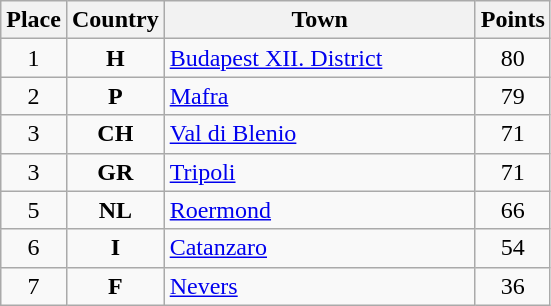<table class="wikitable" style="text-align;">
<tr>
<th width="25">Place</th>
<th width="25">Country</th>
<th width="200">Town</th>
<th width="25">Points</th>
</tr>
<tr>
<td align="center">1</td>
<td align="center"><strong>H</strong></td>
<td align="left"><a href='#'>Budapest XII. District</a></td>
<td align="center">80</td>
</tr>
<tr>
<td align="center">2</td>
<td align="center"><strong>P</strong></td>
<td align="left"><a href='#'>Mafra</a></td>
<td align="center">79</td>
</tr>
<tr>
<td align="center">3</td>
<td align="center"><strong>CH</strong></td>
<td align="left"><a href='#'>Val di Blenio</a></td>
<td align="center">71</td>
</tr>
<tr>
<td align="center">3</td>
<td align="center"><strong>GR</strong></td>
<td align="left"><a href='#'>Tripoli</a></td>
<td align="center">71</td>
</tr>
<tr>
<td align="center">5</td>
<td align="center"><strong>NL</strong></td>
<td align="left"><a href='#'>Roermond</a></td>
<td align="center">66</td>
</tr>
<tr>
<td align="center">6</td>
<td align="center"><strong>I</strong></td>
<td align="left"><a href='#'>Catanzaro</a></td>
<td align="center">54</td>
</tr>
<tr>
<td align="center">7</td>
<td align="center"><strong>F</strong></td>
<td align="left"><a href='#'>Nevers</a></td>
<td align="center">36</td>
</tr>
</table>
